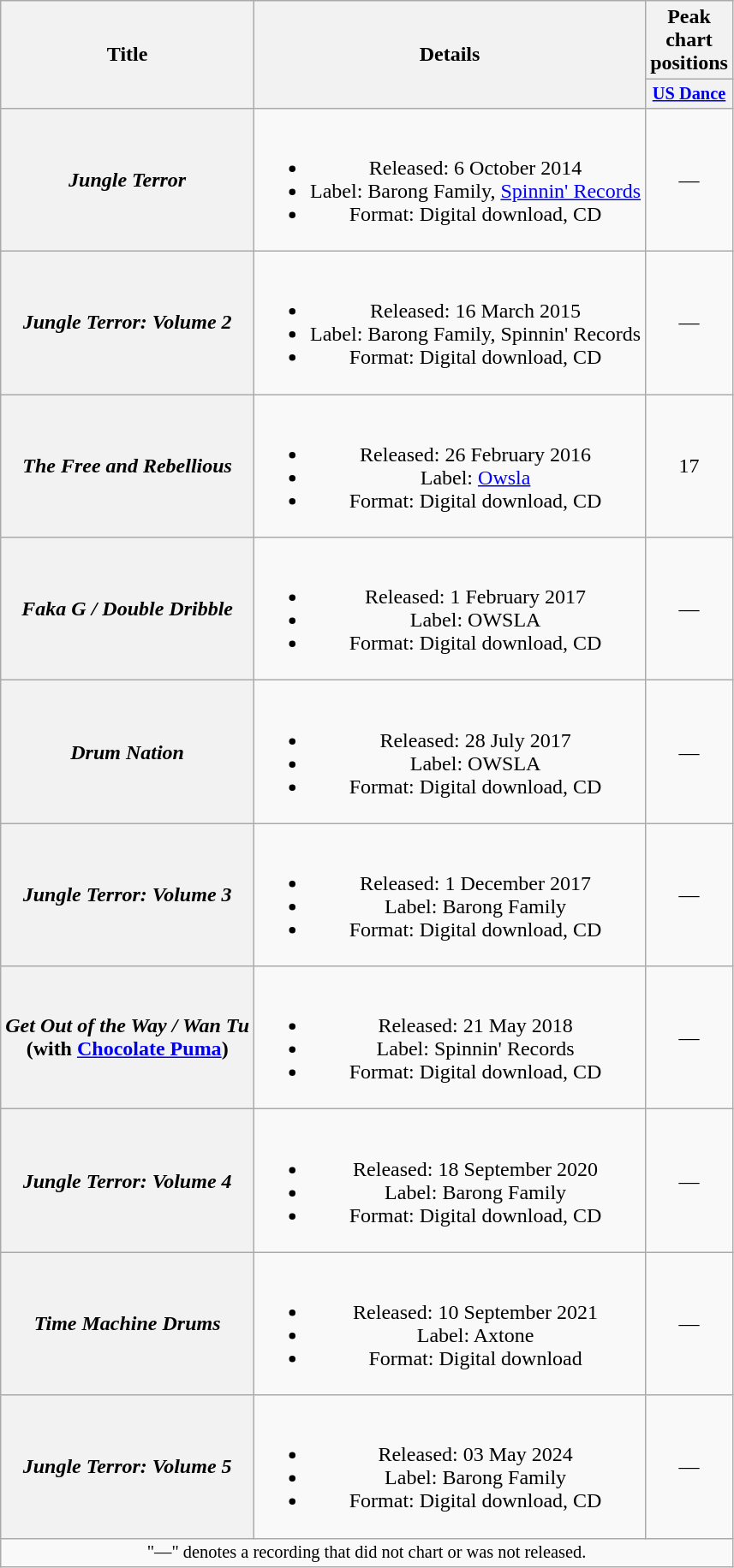<table class="wikitable plainrowheaders" style="text-align:center;">
<tr>
<th rowspan="2" scope="col">Title</th>
<th rowspan="2" scope="col">Details</th>
<th scope="col">Peak chart positions</th>
</tr>
<tr>
<th scope="col" style="width:3em;font-size:85%;"><a href='#'>US Dance</a><br></th>
</tr>
<tr>
<th scope="row"><em>Jungle Terror</em></th>
<td><br><ul><li>Released: 6 October 2014</li><li>Label: Barong Family, <a href='#'>Spinnin' Records</a></li><li>Format: Digital download, CD</li></ul></td>
<td>—</td>
</tr>
<tr>
<th scope="row"><em>Jungle Terror: Volume 2</em></th>
<td><br><ul><li>Released: 16 March 2015</li><li>Label: Barong Family, Spinnin' Records</li><li>Format: Digital download, CD</li></ul></td>
<td>—</td>
</tr>
<tr>
<th scope="row"><em>The Free and Rebellious</em></th>
<td><br><ul><li>Released: 26 February 2016</li><li>Label: <a href='#'>Owsla</a></li><li>Format: Digital download, CD</li></ul></td>
<td>17</td>
</tr>
<tr>
<th scope="row"><em>Faka G / Double Dribble</em></th>
<td><br><ul><li>Released: 1 February 2017</li><li>Label: OWSLA</li><li>Format: Digital download, CD</li></ul></td>
<td>—</td>
</tr>
<tr>
<th scope="row"><em>Drum Nation</em></th>
<td><br><ul><li>Released: 28 July 2017</li><li>Label: OWSLA</li><li>Format: Digital download, CD</li></ul></td>
<td>—</td>
</tr>
<tr>
<th scope="row"><em>Jungle Terror: Volume 3</em></th>
<td><br><ul><li>Released: 1 December 2017</li><li>Label: Barong Family</li><li>Format: Digital download, CD</li></ul></td>
<td>—</td>
</tr>
<tr>
<th scope="row"><em>Get Out of the Way / Wan Tu</em><br><span>(with <a href='#'>Chocolate Puma</a>)</span></th>
<td><br><ul><li>Released: 21 May 2018</li><li>Label: Spinnin' Records</li><li>Format: Digital download, CD</li></ul></td>
<td>—</td>
</tr>
<tr>
<th scope="row"><em>Jungle Terror: Volume 4</em></th>
<td><br><ul><li>Released: 18 September 2020</li><li>Label: Barong Family</li><li>Format: Digital download, CD</li></ul></td>
<td>—</td>
</tr>
<tr>
<th scope="row"><em>Time Machine Drums</em></th>
<td><br><ul><li>Released: 10 September 2021</li><li>Label: Axtone</li><li>Format: Digital download</li></ul></td>
<td>—</td>
</tr>
<tr>
<th scope="row"><em>Jungle Terror: Volume 5</em></th>
<td><br><ul><li>Released: 03 May 2024</li><li>Label: Barong Family</li><li>Format: Digital download, CD</li></ul></td>
<td>—</td>
</tr>
<tr>
<td colspan="3" style="font-size:85%">"—" denotes a recording that did not chart or was not released.</td>
</tr>
</table>
